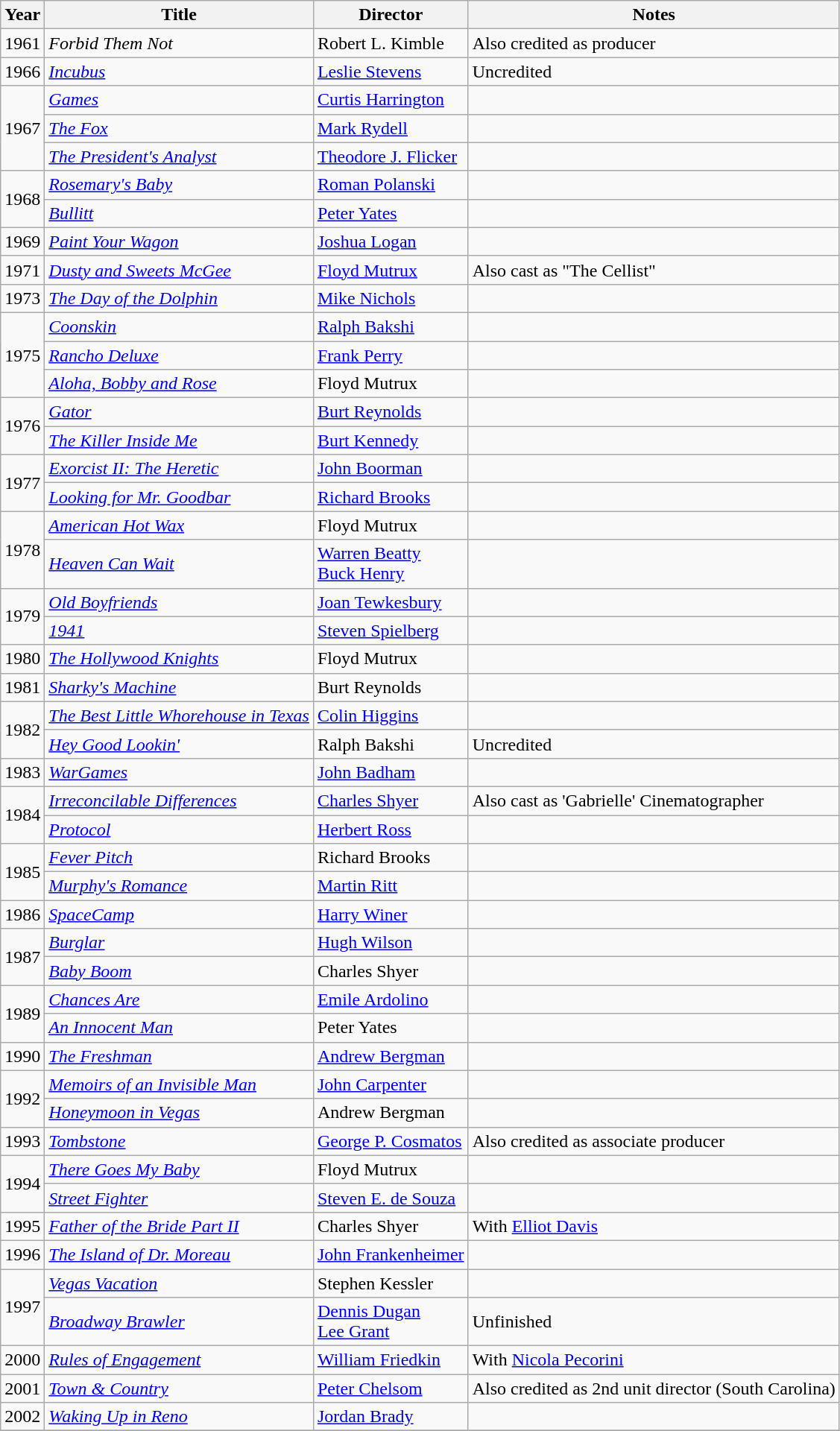<table class="wikitable">
<tr>
<th>Year</th>
<th>Title</th>
<th>Director</th>
<th>Notes</th>
</tr>
<tr>
<td>1961</td>
<td><em>Forbid Them Not</em></td>
<td>Robert L. Kimble</td>
<td>Also credited as producer</td>
</tr>
<tr>
<td>1966</td>
<td><em><a href='#'>Incubus</a></em></td>
<td><a href='#'>Leslie Stevens</a></td>
<td>Uncredited</td>
</tr>
<tr>
<td rowspan=3>1967</td>
<td><em><a href='#'>Games</a></em></td>
<td><a href='#'>Curtis Harrington</a></td>
<td></td>
</tr>
<tr>
<td><em><a href='#'>The Fox</a></em></td>
<td><a href='#'>Mark Rydell</a></td>
<td></td>
</tr>
<tr>
<td><em><a href='#'>The President's Analyst</a></em></td>
<td><a href='#'>Theodore J. Flicker</a></td>
<td></td>
</tr>
<tr>
<td rowspan=2>1968</td>
<td><em><a href='#'>Rosemary's Baby</a></em></td>
<td><a href='#'>Roman Polanski</a></td>
<td></td>
</tr>
<tr>
<td><em><a href='#'>Bullitt</a></em></td>
<td><a href='#'>Peter Yates</a></td>
<td></td>
</tr>
<tr>
<td>1969</td>
<td><em><a href='#'>Paint Your Wagon</a></em></td>
<td><a href='#'>Joshua Logan</a></td>
<td></td>
</tr>
<tr>
<td>1971</td>
<td><em><a href='#'>Dusty and Sweets McGee</a></em></td>
<td><a href='#'>Floyd Mutrux</a></td>
<td>Also cast as "The Cellist"</td>
</tr>
<tr>
<td>1973</td>
<td><em><a href='#'>The Day of the Dolphin</a></em></td>
<td><a href='#'>Mike Nichols</a></td>
<td></td>
</tr>
<tr>
<td rowspan=3>1975</td>
<td><em><a href='#'>Coonskin</a></em></td>
<td><a href='#'>Ralph Bakshi</a></td>
<td></td>
</tr>
<tr>
<td><em><a href='#'>Rancho Deluxe</a></em></td>
<td><a href='#'>Frank Perry</a></td>
<td></td>
</tr>
<tr>
<td><em><a href='#'>Aloha, Bobby and Rose</a></em></td>
<td>Floyd Mutrux</td>
<td></td>
</tr>
<tr>
<td rowspan=2>1976</td>
<td><em><a href='#'>Gator</a></em></td>
<td><a href='#'>Burt Reynolds</a></td>
<td></td>
</tr>
<tr>
<td><em><a href='#'>The Killer Inside Me</a></em></td>
<td><a href='#'>Burt Kennedy</a></td>
<td></td>
</tr>
<tr>
<td rowspan=2>1977</td>
<td><em><a href='#'>Exorcist II: The Heretic</a></em></td>
<td><a href='#'>John Boorman</a></td>
<td></td>
</tr>
<tr>
<td><em><a href='#'>Looking for Mr. Goodbar</a></em></td>
<td><a href='#'>Richard Brooks</a></td>
<td></td>
</tr>
<tr>
<td rowspan=2>1978</td>
<td><em><a href='#'>American Hot Wax</a></em></td>
<td>Floyd Mutrux</td>
<td></td>
</tr>
<tr>
<td><em><a href='#'>Heaven Can Wait</a></em></td>
<td><a href='#'>Warren Beatty</a><br><a href='#'>Buck Henry</a></td>
<td></td>
</tr>
<tr>
<td rowspan=2>1979</td>
<td><em><a href='#'>Old Boyfriends</a></em></td>
<td><a href='#'>Joan Tewkesbury</a></td>
<td></td>
</tr>
<tr>
<td><em><a href='#'>1941</a></em></td>
<td><a href='#'>Steven Spielberg</a></td>
<td></td>
</tr>
<tr>
<td>1980</td>
<td><em><a href='#'>The Hollywood Knights</a></em></td>
<td>Floyd Mutrux</td>
<td></td>
</tr>
<tr>
<td>1981</td>
<td><em><a href='#'>Sharky's Machine</a></em></td>
<td>Burt Reynolds</td>
<td></td>
</tr>
<tr>
<td rowspan=2>1982</td>
<td><em><a href='#'>The Best Little Whorehouse in Texas</a></em></td>
<td><a href='#'>Colin Higgins</a></td>
<td></td>
</tr>
<tr>
<td><em><a href='#'>Hey Good Lookin'</a></em></td>
<td>Ralph Bakshi</td>
<td>Uncredited</td>
</tr>
<tr>
<td>1983</td>
<td><em><a href='#'>WarGames</a></em></td>
<td><a href='#'>John Badham</a></td>
<td></td>
</tr>
<tr>
<td rowspan=2>1984</td>
<td><em><a href='#'>Irreconcilable Differences</a></em></td>
<td><a href='#'>Charles Shyer</a></td>
<td>Also cast as 'Gabrielle' Cinematographer</td>
</tr>
<tr>
<td><em><a href='#'>Protocol</a></em></td>
<td><a href='#'>Herbert Ross</a></td>
<td></td>
</tr>
<tr>
<td rowspan=2>1985</td>
<td><em><a href='#'>Fever Pitch</a></em></td>
<td>Richard Brooks</td>
<td></td>
</tr>
<tr>
<td><em><a href='#'>Murphy's Romance</a></em></td>
<td><a href='#'>Martin Ritt</a></td>
<td></td>
</tr>
<tr>
<td>1986</td>
<td><em><a href='#'>SpaceCamp</a></em></td>
<td><a href='#'>Harry Winer</a></td>
<td></td>
</tr>
<tr>
<td rowspan=2>1987</td>
<td><em><a href='#'>Burglar</a></em></td>
<td><a href='#'>Hugh Wilson</a></td>
<td></td>
</tr>
<tr>
<td><em><a href='#'>Baby Boom</a></em></td>
<td>Charles Shyer</td>
<td></td>
</tr>
<tr>
<td rowspan=2>1989</td>
<td><em><a href='#'>Chances Are</a></em></td>
<td><a href='#'>Emile Ardolino</a></td>
<td></td>
</tr>
<tr>
<td><em><a href='#'>An Innocent Man</a></em></td>
<td>Peter Yates</td>
<td></td>
</tr>
<tr>
<td>1990</td>
<td><em><a href='#'>The Freshman</a></em></td>
<td><a href='#'>Andrew Bergman</a></td>
<td></td>
</tr>
<tr>
<td rowspan=2>1992</td>
<td><em><a href='#'>Memoirs of an Invisible Man</a></em></td>
<td><a href='#'>John Carpenter</a></td>
<td></td>
</tr>
<tr>
<td><em><a href='#'>Honeymoon in Vegas</a></em></td>
<td>Andrew Bergman</td>
<td></td>
</tr>
<tr>
<td>1993</td>
<td><em><a href='#'>Tombstone</a></em></td>
<td><a href='#'>George P. Cosmatos</a></td>
<td>Also credited as associate producer</td>
</tr>
<tr>
<td rowspan=2>1994</td>
<td><em><a href='#'>There Goes My Baby</a></em></td>
<td>Floyd Mutrux</td>
<td></td>
</tr>
<tr>
<td><em><a href='#'>Street Fighter</a></em></td>
<td><a href='#'>Steven E. de Souza</a></td>
<td></td>
</tr>
<tr>
<td>1995</td>
<td><em><a href='#'>Father of the Bride Part II</a></em></td>
<td>Charles Shyer</td>
<td>With <a href='#'>Elliot Davis</a></td>
</tr>
<tr>
<td>1996</td>
<td><em><a href='#'>The Island of Dr. Moreau</a></em></td>
<td><a href='#'>John Frankenheimer</a></td>
<td></td>
</tr>
<tr>
<td rowspan=2>1997</td>
<td><em><a href='#'>Vegas Vacation</a></em></td>
<td>Stephen Kessler</td>
<td></td>
</tr>
<tr>
<td><em><a href='#'>Broadway Brawler</a></em></td>
<td><a href='#'>Dennis Dugan</a><br><a href='#'>Lee Grant</a></td>
<td>Unfinished</td>
</tr>
<tr>
<td>2000</td>
<td><em><a href='#'>Rules of Engagement</a></em></td>
<td><a href='#'>William Friedkin</a></td>
<td>With <a href='#'>Nicola Pecorini</a></td>
</tr>
<tr>
<td>2001</td>
<td><em><a href='#'>Town & Country</a></em></td>
<td><a href='#'>Peter Chelsom</a></td>
<td>Also credited as 2nd unit director (South Carolina)</td>
</tr>
<tr>
<td>2002</td>
<td><em><a href='#'>Waking Up in Reno</a></em></td>
<td><a href='#'>Jordan Brady</a></td>
<td></td>
</tr>
<tr>
</tr>
</table>
